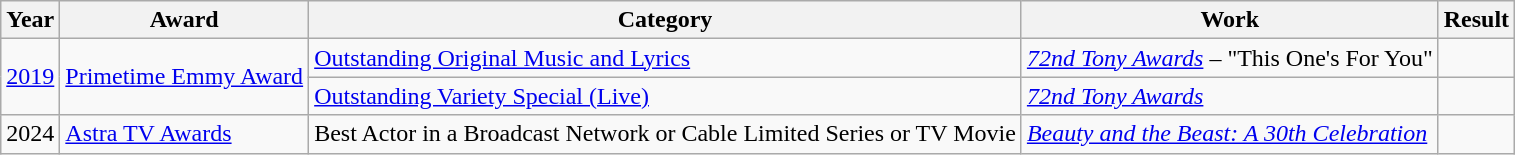<table class="wikitable">
<tr>
<th>Year</th>
<th>Award</th>
<th>Category</th>
<th>Work</th>
<th>Result</th>
</tr>
<tr>
<td rowspan="2"><a href='#'>2019</a></td>
<td rowspan="2"><a href='#'>Primetime Emmy Award</a></td>
<td><a href='#'>Outstanding Original Music and Lyrics</a></td>
<td><em><a href='#'>72nd Tony Awards</a></em> – "This One's For You"</td>
<td></td>
</tr>
<tr>
<td><a href='#'>Outstanding Variety Special (Live)</a></td>
<td><em><a href='#'>72nd Tony Awards</a></em></td>
<td></td>
</tr>
<tr>
<td>2024</td>
<td><a href='#'>Astra TV Awards</a></td>
<td>Best Actor in a Broadcast Network or Cable Limited Series or TV Movie</td>
<td><em><a href='#'>Beauty and the Beast: A 30th Celebration</a></em></td>
<td></td>
</tr>
</table>
